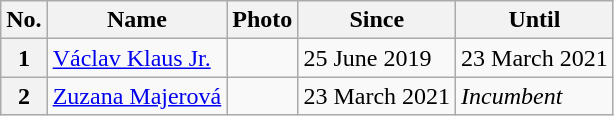<table class="wikitable">
<tr>
<th>No.</th>
<th>Name</th>
<th>Photo</th>
<th>Since</th>
<th>Until</th>
</tr>
<tr>
<th>1</th>
<td><a href='#'>Václav Klaus Jr.</a></td>
<td></td>
<td>25 June 2019</td>
<td>23 March 2021</td>
</tr>
<tr>
<th>2</th>
<td><a href='#'>Zuzana Majerová</a></td>
<td></td>
<td>23 March 2021</td>
<td><em>Incumbent</em></td>
</tr>
</table>
